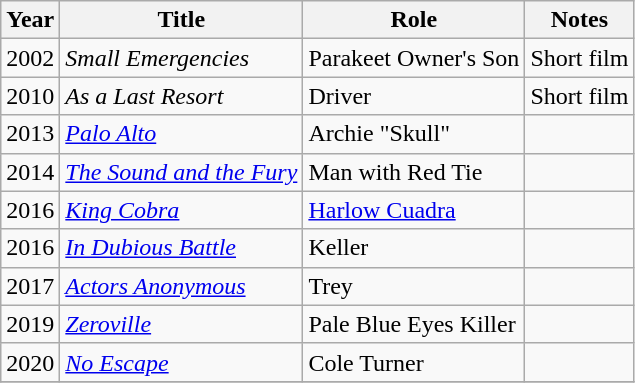<table class="wikitable sortable">
<tr>
<th>Year</th>
<th>Title</th>
<th>Role</th>
<th>Notes</th>
</tr>
<tr>
<td>2002</td>
<td><em>Small Emergencies</em></td>
<td>Parakeet Owner's Son</td>
<td>Short film</td>
</tr>
<tr>
<td>2010</td>
<td><em>As a Last Resort</em></td>
<td>Driver</td>
<td>Short film</td>
</tr>
<tr>
<td>2013</td>
<td><em><a href='#'>Palo Alto</a></em></td>
<td>Archie "Skull"</td>
<td></td>
</tr>
<tr>
<td>2014</td>
<td><em><a href='#'>The Sound and the Fury</a></em></td>
<td>Man with Red Tie</td>
<td></td>
</tr>
<tr>
<td>2016</td>
<td><em><a href='#'>King Cobra</a></em></td>
<td><a href='#'>Harlow Cuadra</a></td>
<td></td>
</tr>
<tr>
<td>2016</td>
<td><em><a href='#'>In Dubious Battle</a></em></td>
<td>Keller</td>
<td></td>
</tr>
<tr>
<td>2017</td>
<td><em><a href='#'>Actors Anonymous</a></em></td>
<td>Trey</td>
<td></td>
</tr>
<tr>
<td>2019</td>
<td><em><a href='#'>Zeroville</a></em></td>
<td>Pale Blue Eyes Killer</td>
<td></td>
</tr>
<tr>
<td>2020</td>
<td><em><a href='#'>No Escape</a></em></td>
<td>Cole Turner</td>
<td></td>
</tr>
<tr>
</tr>
</table>
